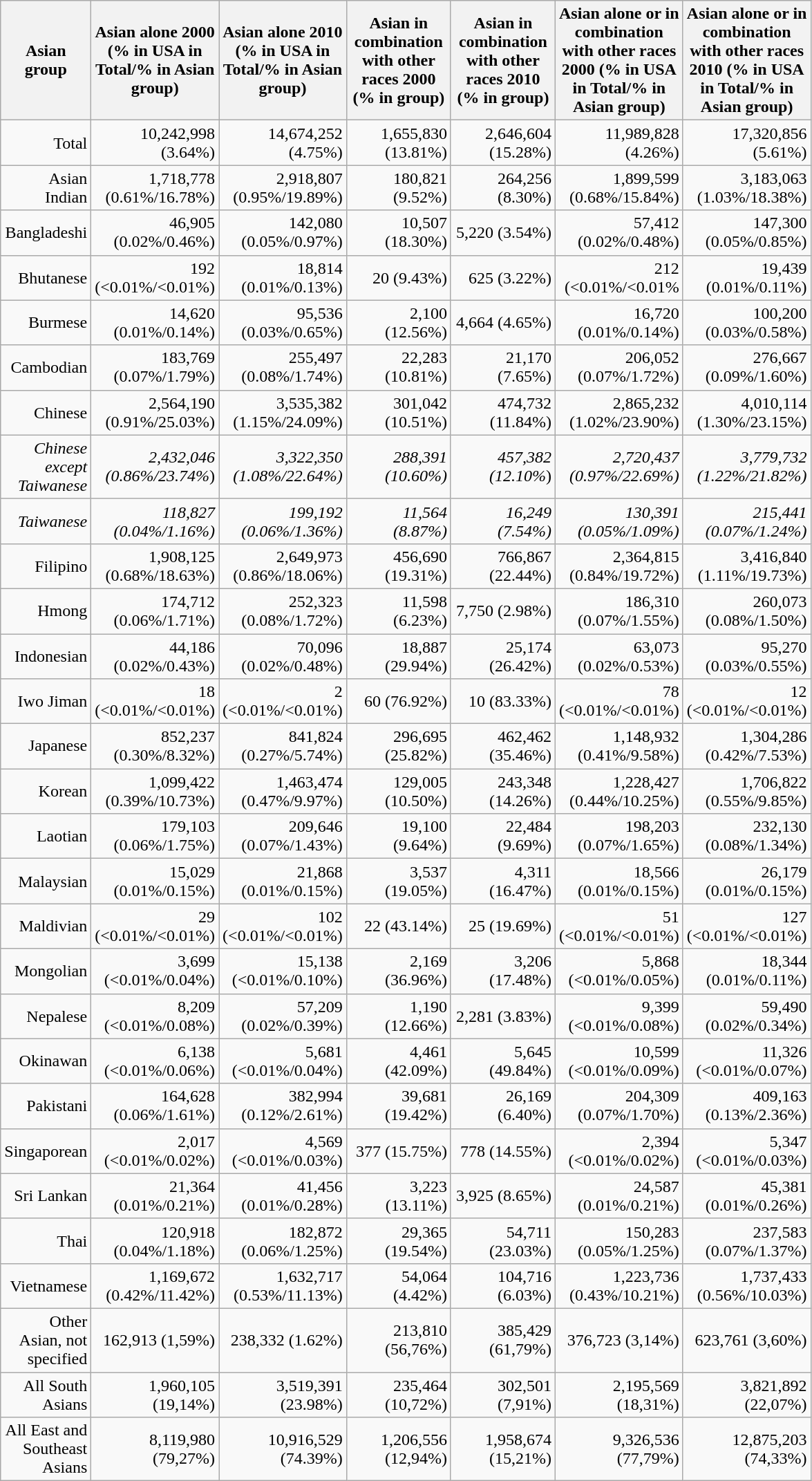<table class="wikitable" style="text-align: right;">
<tr>
<th style="width:50pt;">Asian group</th>
<th style="width:70pt;">Asian alone 2000 (% in USA in Total/% in Asian group)</th>
<th style="width:80pt;">Asian alone 2010 (% in USA in Total/% in Asian group)</th>
<th style="width:70pt;">Asian in combination with other races 2000 (% in group)</th>
<th style="width:70pt;">Asian in combination with other races 2010 (% in group)</th>
<th style="width:70pt;">Asian alone or in combination with other races 2000 (% in USA in Total/% in Asian group)</th>
<th style="width:70pt;">Asian alone or in combination with other races 2010 (% in USA in Total/% in Asian group)</th>
</tr>
<tr>
<td>Total</td>
<td>10,242,998 (3.64%)</td>
<td>14,674,252 (4.75%)</td>
<td>1,655,830 (13.81%)</td>
<td>2,646,604 (15.28%)</td>
<td>11,989,828 (4.26%)</td>
<td>17,320,856 (5.61%)</td>
</tr>
<tr>
<td>Asian Indian</td>
<td>1,718,778 (0.61%/16.78%)</td>
<td>2,918,807 (0.95%/19.89%)</td>
<td>180,821 (9.52%)</td>
<td>264,256 (8.30%)</td>
<td>1,899,599 (0.68%/15.84%)</td>
<td>3,183,063 (1.03%/18.38%)</td>
</tr>
<tr>
<td>Bangladeshi</td>
<td>46,905 (0.02%/0.46%)</td>
<td>142,080 (0.05%/0.97%)</td>
<td>10,507 (18.30%)</td>
<td>5,220 (3.54%)</td>
<td>57,412 (0.02%/0.48%)</td>
<td>147,300 (0.05%/0.85%)</td>
</tr>
<tr>
<td>Bhutanese</td>
<td>192 (<0.01%/<0.01%)</td>
<td>18,814 (0.01%/0.13%)</td>
<td>20 (9.43%)</td>
<td>625 (3.22%)</td>
<td>212 (<0.01%/<0.01%</td>
<td>19,439 (0.01%/0.11%)</td>
</tr>
<tr>
<td>Burmese</td>
<td>14,620 (0.01%/0.14%)</td>
<td>95,536 (0.03%/0.65%)</td>
<td>2,100 (12.56%)</td>
<td>4,664 (4.65%)</td>
<td>16,720 (0.01%/0.14%)</td>
<td>100,200 (0.03%/0.58%)</td>
</tr>
<tr>
<td>Cambodian</td>
<td>183,769 (0.07%/1.79%)</td>
<td>255,497 (0.08%/1.74%)</td>
<td>22,283 (10.81%)</td>
<td>21,170 (7.65%)</td>
<td>206,052 (0.07%/1.72%)</td>
<td>276,667 (0.09%/1.60%)</td>
</tr>
<tr>
<td>Chinese</td>
<td>2,564,190 (0.91%/25.03%)</td>
<td>3,535,382 (1.15%/24.09%)</td>
<td>301,042 (10.51%)</td>
<td>474,732 (11.84%)</td>
<td>2,865,232 (1.02%/23.90%)</td>
<td>4,010,114 (1.30%/23.15%)</td>
</tr>
<tr>
<td><em>Chinese except Taiwanese</em></td>
<td><em>2,432,046 (0.86%/23.74%</em>)</td>
<td><em>3,322,350 (1.08%/22.64%)</em></td>
<td><em>288,391 (10.60%)</em></td>
<td><em>457,382 (12.10%</em>)</td>
<td><em>2,720,437 (0.97%/22.69%)</em></td>
<td><em>3,779,732 (1.22%/21.82%)</em></td>
</tr>
<tr>
<td><em>Taiwanese</em></td>
<td><em>118,827 (0.04%/1.16%)</em></td>
<td><em>199,192 (0.06%/1.36%)</em></td>
<td><em>11,564 (8.87%)</em></td>
<td><em>16,249 (7.54%)</em></td>
<td><em>130,391 (0.05%/1.09%)</em></td>
<td><em>215,441 (0.07%/1.24%)</em></td>
</tr>
<tr>
<td>Filipino</td>
<td>1,908,125 (0.68%/18.63%)</td>
<td>2,649,973 (0.86%/18.06%)</td>
<td>456,690 (19.31%)</td>
<td>766,867 (22.44%)</td>
<td>2,364,815 (0.84%/19.72%)</td>
<td>3,416,840 (1.11%/19.73%)</td>
</tr>
<tr>
<td>Hmong</td>
<td>174,712 (0.06%/1.71%)</td>
<td>252,323 (0.08%/1.72%)</td>
<td>11,598 (6.23%)</td>
<td>7,750 (2.98%)</td>
<td>186,310 (0.07%/1.55%)</td>
<td>260,073 (0.08%/1.50%)</td>
</tr>
<tr>
<td>Indonesian</td>
<td>44,186 (0.02%/0.43%)</td>
<td>70,096 (0.02%/0.48%)</td>
<td>18,887 (29.94%)</td>
<td>25,174 (26.42%)</td>
<td>63,073 (0.02%/0.53%)</td>
<td>95,270 (0.03%/0.55%)</td>
</tr>
<tr>
<td>Iwo Jiman</td>
<td>18 (<0.01%/<0.01%)</td>
<td>2 (<0.01%/<0.01%)</td>
<td>60 (76.92%)</td>
<td>10 (83.33%)</td>
<td>78 (<0.01%/<0.01%)</td>
<td>12 (<0.01%/<0.01%)</td>
</tr>
<tr>
<td>Japanese</td>
<td>852,237 (0.30%/8.32%)</td>
<td>841,824 (0.27%/5.74%)</td>
<td>296,695 (25.82%)</td>
<td>462,462 (35.46%)</td>
<td>1,148,932 (0.41%/9.58%)</td>
<td>1,304,286 (0.42%/7.53%)</td>
</tr>
<tr>
<td>Korean</td>
<td>1,099,422 (0.39%/10.73%)</td>
<td>1,463,474 (0.47%/9.97%)</td>
<td>129,005 (10.50%)</td>
<td>243,348 (14.26%)</td>
<td>1,228,427 (0.44%/10.25%)</td>
<td>1,706,822 (0.55%/9.85%)</td>
</tr>
<tr>
<td>Laotian</td>
<td>179,103 (0.06%/1.75%)</td>
<td>209,646 (0.07%/1.43%)</td>
<td>19,100 (9.64%)</td>
<td>22,484 (9.69%)</td>
<td>198,203 (0.07%/1.65%)</td>
<td>232,130 (0.08%/1.34%)</td>
</tr>
<tr>
<td>Malaysian</td>
<td>15,029 (0.01%/0.15%)</td>
<td>21,868 (0.01%/0.15%)</td>
<td>3,537 (19.05%)</td>
<td>4,311 (16.47%)</td>
<td>18,566 (0.01%/0.15%)</td>
<td>26,179 (0.01%/0.15%)</td>
</tr>
<tr>
<td>Maldivian</td>
<td>29 (<0.01%/<0.01%)</td>
<td>102 (<0.01%/<0.01%)</td>
<td>22 (43.14%)</td>
<td>25 (19.69%)</td>
<td>51 (<0.01%/<0.01%)</td>
<td>127 (<0.01%/<0.01%)</td>
</tr>
<tr>
<td>Mongolian</td>
<td>3,699 (<0.01%/0.04%)</td>
<td>15,138 (<0.01%/0.10%)</td>
<td>2,169 (36.96%)</td>
<td>3,206 (17.48%)</td>
<td>5,868 (<0.01%/0.05%)</td>
<td>18,344 (0.01%/0.11%)</td>
</tr>
<tr>
<td>Nepalese</td>
<td>8,209 (<0.01%/0.08%)</td>
<td>57,209 (0.02%/0.39%)</td>
<td>1,190 (12.66%)</td>
<td>2,281 (3.83%)</td>
<td>9,399 (<0.01%/0.08%)</td>
<td>59,490 (0.02%/0.34%)</td>
</tr>
<tr>
<td>Okinawan</td>
<td>6,138 (<0.01%/0.06%)</td>
<td>5,681 (<0.01%/0.04%)</td>
<td>4,461 (42.09%)</td>
<td>5,645 (49.84%)</td>
<td>10,599 (<0.01%/0.09%)</td>
<td>11,326 (<0.01%/0.07%)</td>
</tr>
<tr>
<td>Pakistani</td>
<td>164,628 (0.06%/1.61%)</td>
<td>382,994 (0.12%/2.61%)</td>
<td>39,681 (19.42%)</td>
<td>26,169 (6.40%)</td>
<td>204,309 (0.07%/1.70%)</td>
<td>409,163 (0.13%/2.36%)</td>
</tr>
<tr>
<td>Singaporean</td>
<td>2,017 (<0.01%/0.02%)</td>
<td>4,569 (<0.01%/0.03%)</td>
<td>377 (15.75%)</td>
<td>778 (14.55%)</td>
<td>2,394 (<0.01%/0.02%)</td>
<td>5,347 (<0.01%/0.03%)</td>
</tr>
<tr>
<td>Sri Lankan</td>
<td>21,364 (0.01%/0.21%)</td>
<td>41,456 (0.01%/0.28%)</td>
<td>3,223 (13.11%)</td>
<td>3,925 (8.65%)</td>
<td>24,587 (0.01%/0.21%)</td>
<td>45,381 (0.01%/0.26%)</td>
</tr>
<tr>
<td>Thai</td>
<td>120,918 (0.04%/1.18%)</td>
<td>182,872 (0.06%/1.25%)</td>
<td>29,365 (19.54%)</td>
<td>54,711 (23.03%)</td>
<td>150,283 (0.05%/1.25%)</td>
<td>237,583 (0.07%/1.37%)</td>
</tr>
<tr>
<td>Vietnamese</td>
<td>1,169,672 (0.42%/11.42%)</td>
<td>1,632,717 (0.53%/11.13%)</td>
<td>54,064 (4.42%)</td>
<td>104,716 (6.03%)</td>
<td>1,223,736 (0.43%/10.21%)</td>
<td>1,737,433 (0.56%/10.03%)</td>
</tr>
<tr>
<td>Other Asian, not specified</td>
<td>162,913 (1,59%)</td>
<td>238,332 (1.62%)</td>
<td>213,810 (56,76%)</td>
<td>385,429 (61,79%)</td>
<td>376,723 (3,14%)</td>
<td>623,761 (3,60%)</td>
</tr>
<tr>
<td>All South Asians</td>
<td>1,960,105 (19,14%)</td>
<td>3,519,391 (23.98%)</td>
<td>235,464 (10,72%)</td>
<td>302,501 (7,91%)</td>
<td>2,195,569 (18,31%)</td>
<td>3,821,892 (22,07%)</td>
</tr>
<tr>
<td>All East and Southeast Asians</td>
<td>8,119,980 (79,27%)</td>
<td>10,916,529 (74.39%)</td>
<td>1,206,556 (12,94%)</td>
<td>1,958,674 (15,21%)</td>
<td>9,326,536 (77,79%)</td>
<td>12,875,203 (74,33%)</td>
</tr>
</table>
